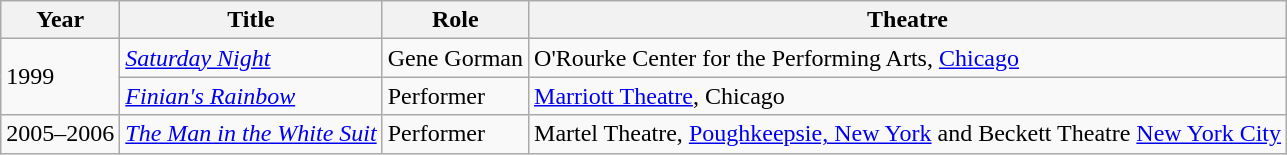<table class="wikitable sortable plainrowheaders">
<tr>
<th scope="col">Year</th>
<th scope="col">Title</th>
<th scope="col">Role</th>
<th scope="col">Theatre</th>
</tr>
<tr>
<td rowspan="2">1999</td>
<td><em><a href='#'>Saturday Night</a></em></td>
<td>Gene Gorman</td>
<td>O'Rourke Center for the Performing Arts, <a href='#'>Chicago</a></td>
</tr>
<tr>
<td><em><a href='#'>Finian's Rainbow</a></em></td>
<td>Performer</td>
<td><a href='#'>Marriott Theatre</a>, Chicago</td>
</tr>
<tr>
<td>2005–2006</td>
<td><em><a href='#'>The Man in the White Suit</a></em></td>
<td>Performer</td>
<td>Martel Theatre, <a href='#'>Poughkeepsie, New York</a> and Beckett Theatre <a href='#'>New York City</a></td>
</tr>
</table>
